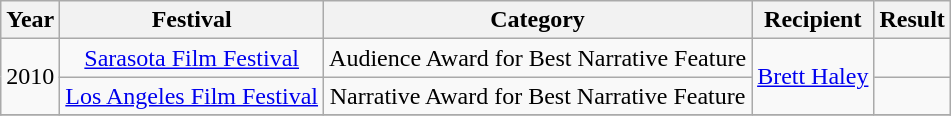<table class="wikitable sortable plainrowheaders" style="text-align:center;">
<tr>
<th>Year</th>
<th>Festival</th>
<th>Category</th>
<th>Recipient</th>
<th>Result</th>
</tr>
<tr>
<td rowspan="2">2010</td>
<td><a href='#'>Sarasota Film Festival</a></td>
<td>Audience Award for Best Narrative Feature</td>
<td rowspan="2"><a href='#'>Brett Haley</a></td>
<td></td>
</tr>
<tr>
<td><a href='#'>Los Angeles Film Festival</a></td>
<td>Narrative Award for Best Narrative Feature</td>
<td></td>
</tr>
<tr>
</tr>
</table>
